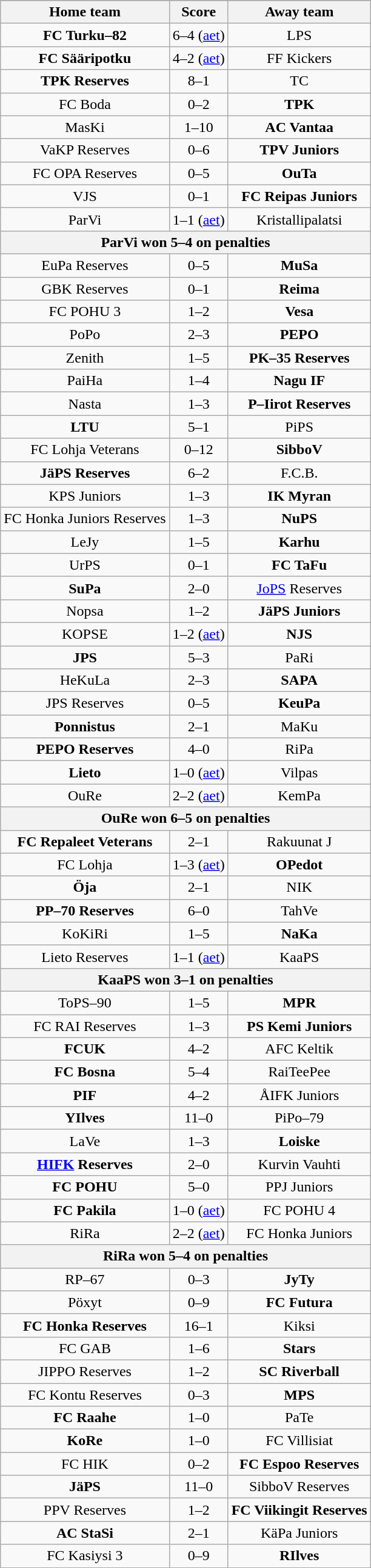<table class="wikitable" style="text-align: center">
<tr>
</tr>
<tr>
<th>Home team</th>
<th>Score</th>
<th>Away team</th>
</tr>
<tr>
<td><strong>FC Turku–82</strong></td>
<td>6–4 (<a href='#'>aet</a>)</td>
<td>LPS</td>
</tr>
<tr>
<td><strong>FC Sääripotku</strong></td>
<td>4–2 (<a href='#'>aet</a>)</td>
<td>FF Kickers</td>
</tr>
<tr>
<td><strong>TPK Reserves</strong></td>
<td>8–1</td>
<td>TC</td>
</tr>
<tr>
<td>FC Boda</td>
<td>0–2</td>
<td><strong>TPK</strong></td>
</tr>
<tr>
<td>MasKi</td>
<td>1–10</td>
<td><strong>AC Vantaa</strong></td>
</tr>
<tr>
<td>VaKP Reserves</td>
<td>0–6</td>
<td><strong>TPV Juniors</strong></td>
</tr>
<tr>
<td>FC OPA Reserves</td>
<td>0–5</td>
<td><strong>OuTa</strong></td>
</tr>
<tr>
<td>VJS</td>
<td>0–1</td>
<td><strong>FC Reipas Juniors</strong></td>
</tr>
<tr>
<td>ParVi</td>
<td>1–1 (<a href='#'>aet</a>)</td>
<td>Kristallipalatsi</td>
</tr>
<tr>
<th colspan=3>ParVi won 5–4 on penalties</th>
</tr>
<tr>
<td>EuPa Reserves</td>
<td>0–5</td>
<td><strong>MuSa</strong></td>
</tr>
<tr>
<td>GBK Reserves</td>
<td>0–1</td>
<td><strong>Reima</strong></td>
</tr>
<tr>
<td>FC POHU 3</td>
<td>1–2</td>
<td><strong>Vesa</strong></td>
</tr>
<tr>
<td>PoPo</td>
<td>2–3</td>
<td><strong>PEPO</strong></td>
</tr>
<tr>
<td>Zenith</td>
<td>1–5</td>
<td><strong>PK–35 Reserves</strong></td>
</tr>
<tr>
<td>PaiHa</td>
<td>1–4</td>
<td><strong>Nagu IF</strong></td>
</tr>
<tr>
<td>Nasta</td>
<td>1–3</td>
<td><strong>P–Iirot Reserves</strong></td>
</tr>
<tr>
<td><strong>LTU</strong></td>
<td>5–1</td>
<td>PiPS</td>
</tr>
<tr>
<td>FC Lohja Veterans</td>
<td>0–12</td>
<td><strong>SibboV</strong></td>
</tr>
<tr>
<td><strong>JäPS Reserves</strong></td>
<td>6–2</td>
<td>F.C.B.</td>
</tr>
<tr>
<td>KPS Juniors</td>
<td>1–3</td>
<td><strong>IK Myran</strong></td>
</tr>
<tr>
<td>FC Honka Juniors Reserves</td>
<td>1–3</td>
<td><strong>NuPS</strong></td>
</tr>
<tr>
<td>LeJy</td>
<td>1–5</td>
<td><strong>Karhu</strong></td>
</tr>
<tr>
<td>UrPS</td>
<td>0–1</td>
<td><strong>FC TaFu</strong></td>
</tr>
<tr>
<td><strong>SuPa</strong></td>
<td>2–0</td>
<td><a href='#'>JoPS</a> Reserves</td>
</tr>
<tr>
<td>Nopsa</td>
<td>1–2</td>
<td><strong>JäPS Juniors</strong></td>
</tr>
<tr>
<td>KOPSE</td>
<td>1–2 (<a href='#'>aet</a>)</td>
<td><strong>NJS</strong></td>
</tr>
<tr>
<td><strong>JPS</strong></td>
<td>5–3</td>
<td>PaRi</td>
</tr>
<tr>
<td>HeKuLa</td>
<td>2–3</td>
<td><strong>SAPA</strong></td>
</tr>
<tr>
<td>JPS Reserves</td>
<td>0–5</td>
<td><strong>KeuPa</strong></td>
</tr>
<tr>
<td><strong>Ponnistus</strong></td>
<td>2–1</td>
<td>MaKu</td>
</tr>
<tr>
<td><strong>PEPO Reserves</strong></td>
<td>4–0</td>
<td>RiPa</td>
</tr>
<tr>
<td><strong>Lieto</strong></td>
<td>1–0 (<a href='#'>aet</a>)</td>
<td>Vilpas</td>
</tr>
<tr>
<td>OuRe</td>
<td>2–2 (<a href='#'>aet</a>)</td>
<td>KemPa</td>
</tr>
<tr>
<th colspan=3>OuRe won 6–5 on penalties</th>
</tr>
<tr>
<td><strong>FC Repaleet Veterans</strong></td>
<td>2–1</td>
<td>Rakuunat J</td>
</tr>
<tr>
<td>FC Lohja</td>
<td>1–3 (<a href='#'>aet</a>)</td>
<td><strong>OPedot</strong></td>
</tr>
<tr>
<td><strong>Öja</strong></td>
<td>2–1</td>
<td>NIK</td>
</tr>
<tr>
<td><strong>PP–70 Reserves</strong></td>
<td>6–0</td>
<td>TahVe</td>
</tr>
<tr>
<td>KoKiRi</td>
<td>1–5</td>
<td><strong>NaKa</strong></td>
</tr>
<tr>
<td>Lieto Reserves</td>
<td>1–1 (<a href='#'>aet</a>)</td>
<td>KaaPS</td>
</tr>
<tr>
<th colspan=3>KaaPS won 3–1 on penalties</th>
</tr>
<tr>
<td>ToPS–90</td>
<td>1–5</td>
<td><strong>MPR</strong></td>
</tr>
<tr>
<td>FC RAI Reserves</td>
<td>1–3</td>
<td><strong>PS Kemi Juniors</strong></td>
</tr>
<tr>
<td><strong>FCUK</strong></td>
<td>4–2</td>
<td>AFC Keltik</td>
</tr>
<tr>
<td><strong>FC Bosna</strong></td>
<td>5–4</td>
<td>RaiTeePee</td>
</tr>
<tr>
<td><strong>PIF</strong></td>
<td>4–2</td>
<td>ÅIFK Juniors</td>
</tr>
<tr>
<td><strong>YIlves</strong></td>
<td>11–0</td>
<td>PiPo–79</td>
</tr>
<tr>
<td>LaVe</td>
<td>1–3</td>
<td><strong>Loiske</strong></td>
</tr>
<tr>
<td><strong><a href='#'>HIFK</a> Reserves</strong></td>
<td>2–0</td>
<td>Kurvin Vauhti</td>
</tr>
<tr>
<td><strong>FC POHU</strong></td>
<td>5–0</td>
<td>PPJ Juniors</td>
</tr>
<tr>
<td><strong>FC Pakila</strong></td>
<td>1–0 (<a href='#'>aet</a>)</td>
<td>FC POHU 4</td>
</tr>
<tr>
<td>RiRa</td>
<td>2–2 (<a href='#'>aet</a>)</td>
<td>FC Honka Juniors</td>
</tr>
<tr>
<th colspan=3>RiRa won 5–4 on penalties</th>
</tr>
<tr>
<td>RP–67</td>
<td>0–3</td>
<td><strong>JyTy</strong></td>
</tr>
<tr>
<td>Pöxyt</td>
<td>0–9</td>
<td><strong>FC Futura</strong></td>
</tr>
<tr>
<td><strong>FC Honka Reserves</strong></td>
<td>16–1</td>
<td>Kiksi</td>
</tr>
<tr>
<td>FC GAB</td>
<td>1–6</td>
<td><strong>Stars</strong></td>
</tr>
<tr>
<td>JIPPO Reserves</td>
<td>1–2</td>
<td><strong>SC Riverball</strong></td>
</tr>
<tr>
<td>FC Kontu Reserves</td>
<td>0–3</td>
<td><strong>MPS</strong></td>
</tr>
<tr>
<td><strong>FC Raahe</strong></td>
<td>1–0</td>
<td>PaTe</td>
</tr>
<tr>
<td><strong>KoRe</strong></td>
<td>1–0</td>
<td>FC Villisiat</td>
</tr>
<tr>
<td>FC HIK</td>
<td>0–2</td>
<td><strong>FC Espoo Reserves</strong></td>
</tr>
<tr>
<td><strong>JäPS</strong></td>
<td>11–0</td>
<td>SibboV Reserves</td>
</tr>
<tr>
<td>PPV Reserves</td>
<td>1–2</td>
<td><strong>FC Viikingit Reserves</strong></td>
</tr>
<tr>
<td><strong>AC StaSi</strong></td>
<td>2–1</td>
<td>KäPa Juniors</td>
</tr>
<tr>
<td>FC Kasiysi 3</td>
<td>0–9</td>
<td><strong>RIlves</strong></td>
</tr>
</table>
